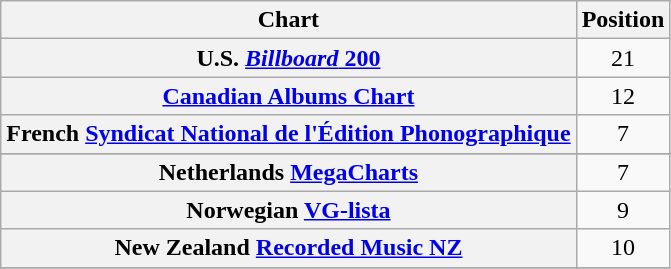<table class="wikitable sortable plainrowheaders" style="text-align:left;">
<tr>
<th scope="col">Chart</th>
<th scope="col">Position</th>
</tr>
<tr>
<th scope="row">U.S. <a href='#'><em>Billboard</em> 200</a></th>
<td align="center">21</td>
</tr>
<tr>
<th scope="row"><a href='#'>Canadian Albums Chart</a></th>
<td align="center">12</td>
</tr>
<tr>
<th scope="row">French <a href='#'>Syndicat National de l'Édition Phonographique</a></th>
<td align="center">7</td>
</tr>
<tr>
</tr>
<tr>
<th scope="row">Netherlands <a href='#'>MegaCharts</a></th>
<td align="center">7</td>
</tr>
<tr>
<th scope="row">Norwegian <a href='#'>VG-lista</a></th>
<td align="center">9</td>
</tr>
<tr>
<th scope="row">New Zealand <a href='#'>Recorded Music NZ</a></th>
<td align="center">10</td>
</tr>
<tr>
</tr>
</table>
